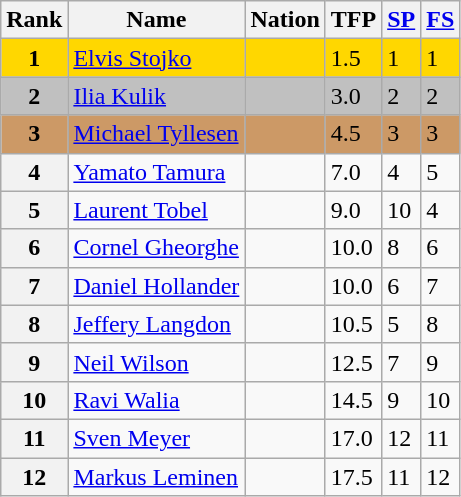<table class="wikitable sortable">
<tr>
<th>Rank</th>
<th>Name</th>
<th>Nation</th>
<th>TFP</th>
<th><a href='#'>SP</a></th>
<th><a href='#'>FS</a></th>
</tr>
<tr bgcolor="gold">
<td align="center"><strong>1</strong></td>
<td><a href='#'>Elvis Stojko</a></td>
<td></td>
<td>1.5</td>
<td>1</td>
<td>1</td>
</tr>
<tr bgcolor="silver">
<td align="center"><strong>2</strong></td>
<td><a href='#'>Ilia Kulik</a></td>
<td></td>
<td>3.0</td>
<td>2</td>
<td>2</td>
</tr>
<tr bgcolor="cc9966">
<td align="center"><strong>3</strong></td>
<td><a href='#'>Michael Tyllesen</a></td>
<td></td>
<td>4.5</td>
<td>3</td>
<td>3</td>
</tr>
<tr>
<th>4</th>
<td><a href='#'>Yamato Tamura</a></td>
<td></td>
<td>7.0</td>
<td>4</td>
<td>5</td>
</tr>
<tr>
<th>5</th>
<td><a href='#'>Laurent Tobel</a></td>
<td></td>
<td>9.0</td>
<td>10</td>
<td>4</td>
</tr>
<tr>
<th>6</th>
<td><a href='#'>Cornel Gheorghe</a></td>
<td></td>
<td>10.0</td>
<td>8</td>
<td>6</td>
</tr>
<tr>
<th>7</th>
<td><a href='#'>Daniel Hollander</a></td>
<td></td>
<td>10.0</td>
<td>6</td>
<td>7</td>
</tr>
<tr>
<th>8</th>
<td><a href='#'>Jeffery Langdon</a></td>
<td></td>
<td>10.5</td>
<td>5</td>
<td>8</td>
</tr>
<tr>
<th>9</th>
<td><a href='#'>Neil Wilson</a></td>
<td></td>
<td>12.5</td>
<td>7</td>
<td>9</td>
</tr>
<tr>
<th>10</th>
<td><a href='#'>Ravi Walia</a></td>
<td></td>
<td>14.5</td>
<td>9</td>
<td>10</td>
</tr>
<tr>
<th>11</th>
<td><a href='#'>Sven Meyer</a></td>
<td></td>
<td>17.0</td>
<td>12</td>
<td>11</td>
</tr>
<tr>
<th>12</th>
<td><a href='#'>Markus Leminen</a></td>
<td></td>
<td>17.5</td>
<td>11</td>
<td>12</td>
</tr>
</table>
